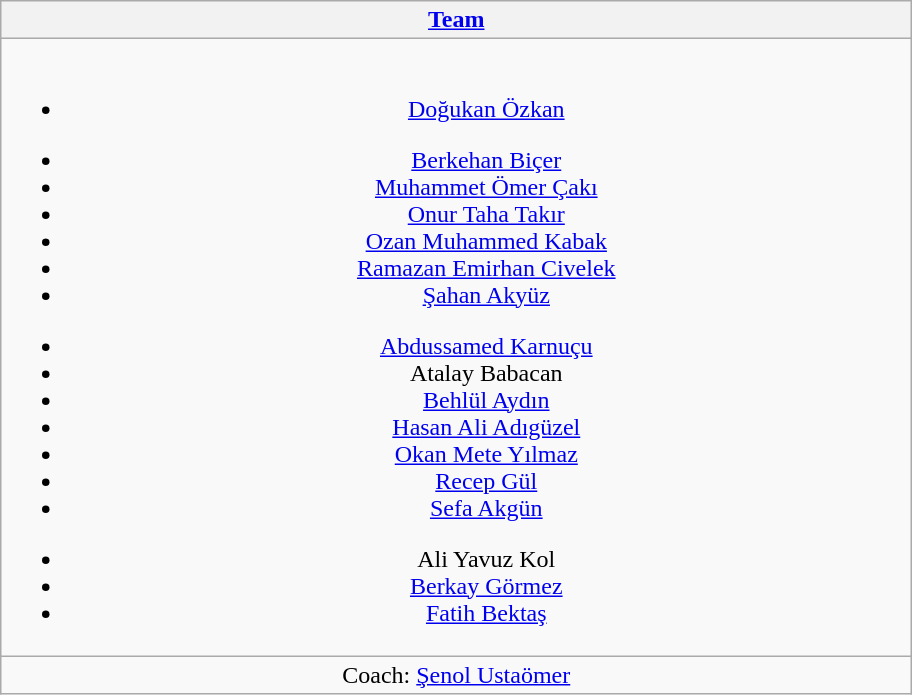<table class="wikitable" style="text-align: center;">
<tr>
<th width=600><a href='#'>Team</a></th>
</tr>
<tr>
<td><br><ul><li><a href='#'>Doğukan Özkan</a></li></ul><ul><li><a href='#'>Berkehan Biçer</a></li><li><a href='#'>Muhammet Ömer Çakı</a></li><li><a href='#'>Onur Taha Takır</a></li><li><a href='#'>Ozan Muhammed Kabak</a></li><li><a href='#'>Ramazan Emirhan Civelek</a></li><li><a href='#'>Şahan Akyüz</a></li></ul><ul><li><a href='#'>Abdussamed Karnuçu</a></li><li>Atalay Babacan</li><li><a href='#'>Behlül Aydın</a></li><li><a href='#'>Hasan Ali Adıgüzel</a></li><li><a href='#'>Okan Mete Yılmaz</a></li><li><a href='#'>Recep Gül</a></li><li><a href='#'>Sefa Akgün</a></li></ul><ul><li>Ali Yavuz Kol</li><li><a href='#'>Berkay Görmez</a></li><li><a href='#'>Fatih Bektaş</a></li></ul></td>
</tr>
<tr>
<td>Coach:  <a href='#'>Şenol Ustaömer</a></td>
</tr>
</table>
